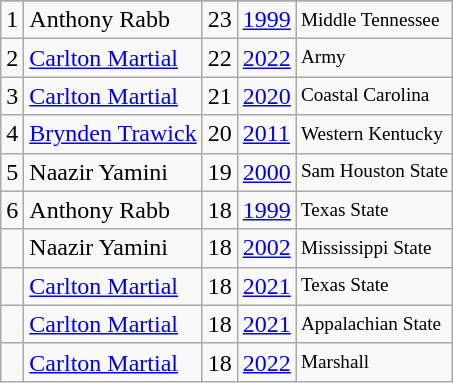<table class="wikitable">
<tr>
</tr>
<tr>
<td>1</td>
<td>Anthony Rabb</td>
<td>23</td>
<td><a href='#'>1999</a></td>
<td style="font-size:80%;">Middle Tennessee</td>
</tr>
<tr>
<td>2</td>
<td><a href='#'>Carlton Martial</a></td>
<td>22</td>
<td><a href='#'>2022</a></td>
<td style="font-size:80%;">Army</td>
</tr>
<tr>
<td>3</td>
<td><a href='#'>Carlton Martial</a></td>
<td>21</td>
<td><a href='#'>2020</a></td>
<td style="font-size:80%;">Coastal Carolina</td>
</tr>
<tr>
<td>4</td>
<td><a href='#'>Brynden Trawick</a></td>
<td>20</td>
<td><a href='#'>2011</a></td>
<td style="font-size:80%;">Western Kentucky</td>
</tr>
<tr>
<td>5</td>
<td>Naazir Yamini</td>
<td>19</td>
<td><a href='#'>2000</a></td>
<td style="font-size:80%;">Sam Houston State</td>
</tr>
<tr>
<td>6</td>
<td>Anthony Rabb</td>
<td>18</td>
<td><a href='#'>1999</a></td>
<td style="font-size:80%;">Texas State</td>
</tr>
<tr>
<td></td>
<td>Naazir Yamini</td>
<td>18</td>
<td><a href='#'>2002</a></td>
<td style="font-size:80%;">Mississippi State</td>
</tr>
<tr>
<td></td>
<td><a href='#'>Carlton Martial</a></td>
<td>18</td>
<td><a href='#'>2021</a></td>
<td style="font-size:80%;">Texas State</td>
</tr>
<tr>
<td></td>
<td><a href='#'>Carlton Martial</a></td>
<td>18</td>
<td><a href='#'>2021</a></td>
<td style="font-size:80%;">Appalachian State</td>
</tr>
<tr>
<td></td>
<td><a href='#'>Carlton Martial</a></td>
<td>18</td>
<td><a href='#'>2022</a></td>
<td style="font-size:80%;">Marshall</td>
</tr>
</table>
